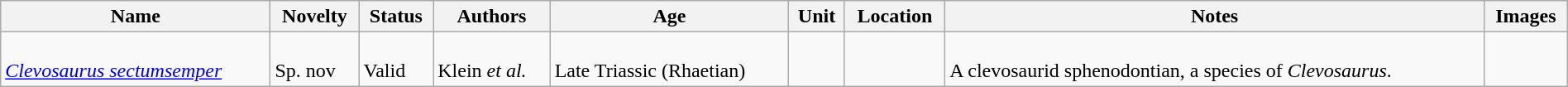<table class="wikitable sortable"  style="margin:auto; width:100%;">
<tr>
<th>Name</th>
<th>Novelty</th>
<th>Status</th>
<th>Authors</th>
<th>Age</th>
<th>Unit</th>
<th>Location</th>
<th>Notes</th>
<th>Images</th>
</tr>
<tr>
<td><br><em><a href='#'>Clevosaurus sectumsemper</a></em></td>
<td><br>Sp. nov</td>
<td><br>Valid</td>
<td><br>Klein <em>et al.</em></td>
<td><br>Late Triassic (Rhaetian)</td>
<td></td>
<td><br></td>
<td><br>A clevosaurid sphenodontian, a species of <em>Clevosaurus</em>.</td>
<td></td>
</tr>
</table>
